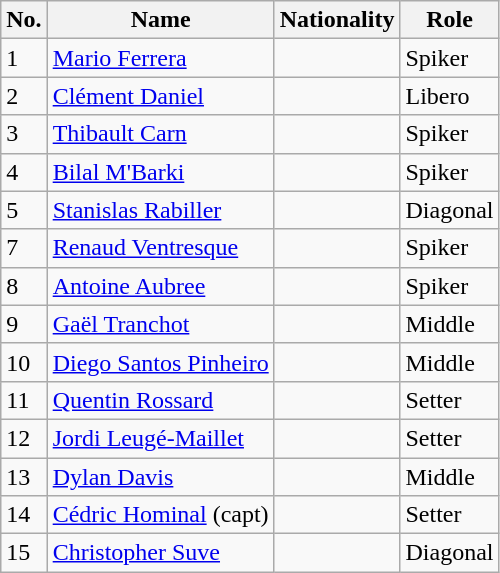<table class="wikitable">
<tr>
<th>No.</th>
<th>Name</th>
<th>Nationality</th>
<th>Role</th>
</tr>
<tr>
<td>1</td>
<td><a href='#'>Mario Ferrera</a></td>
<td></td>
<td>Spiker</td>
</tr>
<tr>
<td>2</td>
<td><a href='#'>Clément Daniel</a></td>
<td></td>
<td>Libero</td>
</tr>
<tr>
<td>3</td>
<td><a href='#'>Thibault Carn</a></td>
<td></td>
<td>Spiker</td>
</tr>
<tr>
<td>4</td>
<td><a href='#'>Bilal M'Barki</a></td>
<td></td>
<td>Spiker</td>
</tr>
<tr>
<td>5</td>
<td><a href='#'>Stanislas Rabiller</a></td>
<td></td>
<td>Diagonal</td>
</tr>
<tr>
<td>7</td>
<td><a href='#'>Renaud Ventresque</a></td>
<td></td>
<td>Spiker</td>
</tr>
<tr>
<td>8</td>
<td><a href='#'>Antoine Aubree</a></td>
<td></td>
<td>Spiker</td>
</tr>
<tr>
<td>9</td>
<td><a href='#'>Gaël Tranchot</a></td>
<td></td>
<td>Middle</td>
</tr>
<tr>
<td>10</td>
<td><a href='#'>Diego Santos Pinheiro</a></td>
<td></td>
<td>Middle</td>
</tr>
<tr>
<td>11</td>
<td><a href='#'>Quentin Rossard</a></td>
<td></td>
<td>Setter</td>
</tr>
<tr>
<td>12</td>
<td><a href='#'>Jordi Leugé-Maillet</a></td>
<td></td>
<td>Setter</td>
</tr>
<tr>
<td>13</td>
<td><a href='#'>Dylan Davis</a></td>
<td></td>
<td>Middle</td>
</tr>
<tr>
<td>14</td>
<td><a href='#'>Cédric Hominal</a> (capt)</td>
<td></td>
<td>Setter</td>
</tr>
<tr>
<td>15</td>
<td><a href='#'>Christopher Suve</a></td>
<td></td>
<td>Diagonal</td>
</tr>
</table>
